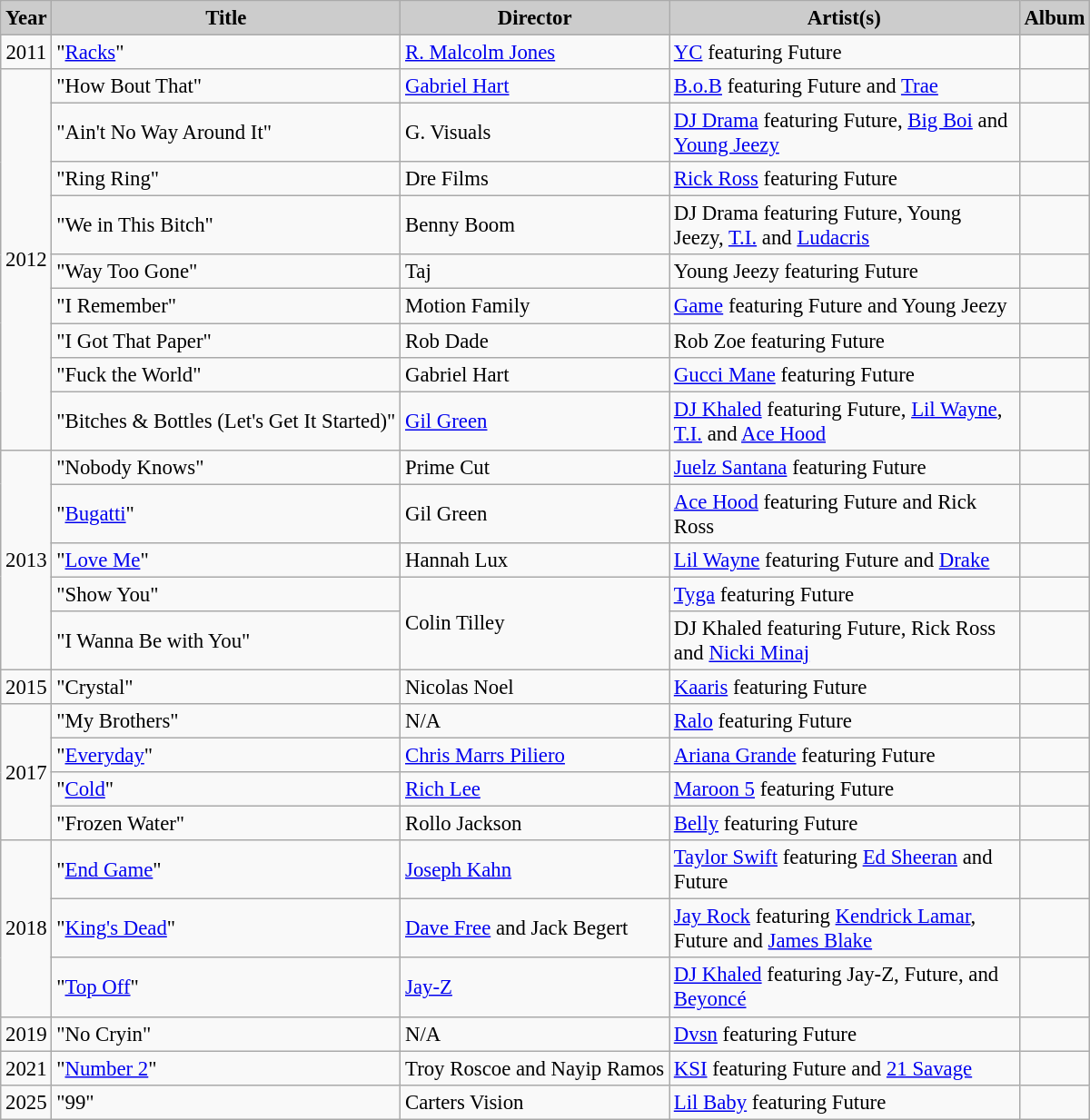<table class="wikitable" style="font-size:95%">
<tr>
<th style="background:#ccc;">Year</th>
<th style="background:#ccc;">Title</th>
<th style="background:#ccc;">Director</th>
<th style="background:#ccc;width:250px">Artist(s)</th>
<th style="background:#ccc;">Album</th>
</tr>
<tr>
<td style="text-align:center;">2011</td>
<td>"<a href='#'>Racks</a>"</td>
<td><a href='#'>R. Malcolm Jones</a></td>
<td><a href='#'>YC</a> featuring Future</td>
<td></td>
</tr>
<tr>
<td rowspan="9">2012</td>
<td>"How Bout That"</td>
<td><a href='#'>Gabriel Hart</a></td>
<td><a href='#'>B.o.B</a> featuring Future and <a href='#'>Trae</a></td>
<td></td>
</tr>
<tr>
<td>"Ain't No Way Around It" </td>
<td>G. Visuals</td>
<td><a href='#'>DJ Drama</a> featuring Future, <a href='#'>Big Boi</a> and <a href='#'>Young Jeezy</a></td>
<td></td>
</tr>
<tr>
<td>"Ring Ring"</td>
<td>Dre Films</td>
<td><a href='#'>Rick Ross</a> featuring Future</td>
<td></td>
</tr>
<tr>
<td>"We in This Bitch"</td>
<td>Benny Boom</td>
<td>DJ Drama featuring Future, Young Jeezy, <a href='#'>T.I.</a> and <a href='#'>Ludacris</a></td>
<td></td>
</tr>
<tr>
<td>"Way Too Gone"</td>
<td>Taj</td>
<td>Young Jeezy featuring Future</td>
<td></td>
</tr>
<tr>
<td>"I Remember"</td>
<td>Motion Family</td>
<td><a href='#'>Game</a> featuring Future and Young Jeezy</td>
<td></td>
</tr>
<tr>
<td>"I Got That Paper"</td>
<td>Rob Dade</td>
<td>Rob Zoe featuring Future</td>
<td></td>
</tr>
<tr>
<td>"Fuck the World"</td>
<td>Gabriel Hart</td>
<td><a href='#'>Gucci Mane</a> featuring Future</td>
<td></td>
</tr>
<tr>
<td>"Bitches & Bottles (Let's Get It Started)"</td>
<td><a href='#'>Gil Green</a></td>
<td><a href='#'>DJ Khaled</a> featuring Future, <a href='#'>Lil Wayne</a>, <a href='#'>T.I.</a> and <a href='#'>Ace Hood</a></td>
<td></td>
</tr>
<tr>
<td rowspan="5">2013</td>
<td>"Nobody Knows"</td>
<td>Prime Cut</td>
<td><a href='#'>Juelz Santana</a> featuring Future</td>
<td></td>
</tr>
<tr>
<td>"<a href='#'>Bugatti</a>"</td>
<td>Gil Green</td>
<td><a href='#'>Ace Hood</a> featuring Future and Rick Ross</td>
<td></td>
</tr>
<tr>
<td>"<a href='#'>Love Me</a>"</td>
<td>Hannah Lux</td>
<td><a href='#'>Lil Wayne</a> featuring Future and <a href='#'>Drake</a></td>
<td></td>
</tr>
<tr>
<td>"Show You"</td>
<td rowspan="2">Colin Tilley</td>
<td><a href='#'>Tyga</a> featuring Future</td>
<td></td>
</tr>
<tr>
<td>"I Wanna Be with You"</td>
<td>DJ Khaled featuring Future, Rick Ross and <a href='#'>Nicki Minaj</a></td>
<td></td>
</tr>
<tr>
<td>2015</td>
<td>"Crystal"</td>
<td>Nicolas Noel</td>
<td><a href='#'>Kaaris</a> featuring Future</td>
<td></td>
</tr>
<tr>
<td rowspan="4">2017</td>
<td>"My Brothers"</td>
<td>N/A</td>
<td><a href='#'>Ralo</a> featuring Future</td>
<td></td>
</tr>
<tr>
<td>"<a href='#'>Everyday</a>"</td>
<td><a href='#'>Chris Marrs Piliero</a></td>
<td><a href='#'>Ariana Grande</a> featuring Future</td>
<td></td>
</tr>
<tr>
<td>"<a href='#'>Cold</a>"</td>
<td><a href='#'>Rich Lee</a></td>
<td><a href='#'>Maroon 5</a> featuring Future</td>
<td></td>
</tr>
<tr>
<td>"Frozen Water"</td>
<td>Rollo Jackson</td>
<td><a href='#'>Belly</a> featuring Future</td>
<td></td>
</tr>
<tr>
<td rowspan="3">2018</td>
<td>"<a href='#'>End Game</a>"</td>
<td><a href='#'>Joseph Kahn</a></td>
<td><a href='#'>Taylor Swift</a> featuring <a href='#'>Ed Sheeran</a> and Future</td>
<td></td>
</tr>
<tr>
<td>"<a href='#'>King's Dead</a>"</td>
<td><a href='#'>Dave Free</a> and Jack Begert</td>
<td><a href='#'>Jay Rock</a> featuring <a href='#'>Kendrick Lamar</a>, Future and <a href='#'>James Blake</a></td>
<td></td>
</tr>
<tr>
<td>"<a href='#'>Top Off</a>"</td>
<td><a href='#'>Jay-Z</a></td>
<td><a href='#'>DJ Khaled</a> featuring Jay-Z, Future, and <a href='#'>Beyoncé</a></td>
<td></td>
</tr>
<tr>
<td>2019</td>
<td>"No Cryin"</td>
<td>N/A</td>
<td><a href='#'>Dvsn</a> featuring Future</td>
<td></td>
</tr>
<tr>
<td>2021</td>
<td>"<a href='#'>Number 2</a>"</td>
<td>Troy Roscoe and Nayip Ramos</td>
<td><a href='#'>KSI</a> featuring Future and <a href='#'>21 Savage</a></td>
<td></td>
</tr>
<tr>
<td>2025</td>
<td>"99"</td>
<td>Carters Vision</td>
<td><a href='#'>Lil Baby</a> featuring Future</td>
<td></td>
</tr>
</table>
